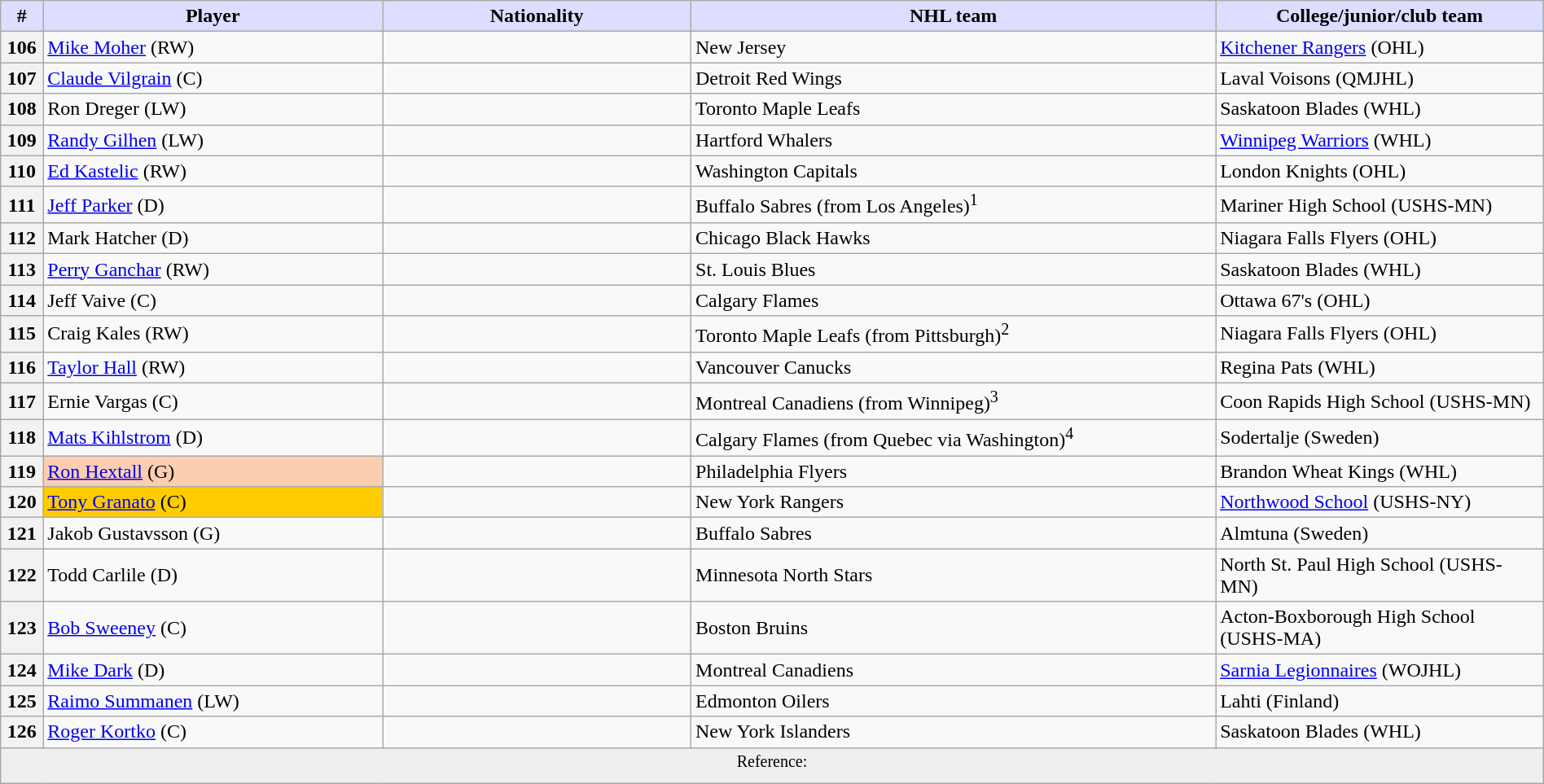<table class="wikitable" style="width: 100%">
<tr>
<th style="background:#ddf; width:2.75%;">#</th>
<th style="background:#ddf; width:22.0%;">Player</th>
<th style="background:#ddf; width:20.0%;">Nationality</th>
<th style="background:#ddf; width:34.0%;">NHL team</th>
<th style="background:#ddf; width:100.0%;">College/junior/club team</th>
</tr>
<tr>
<th>106</th>
<td><a href='#'>Mike Moher</a> (RW)</td>
<td></td>
<td>New Jersey</td>
<td><a href='#'>Kitchener Rangers</a> (OHL)</td>
</tr>
<tr>
<th>107</th>
<td><a href='#'>Claude Vilgrain</a> (C)</td>
<td></td>
<td>Detroit Red Wings</td>
<td>Laval Voisons (QMJHL)</td>
</tr>
<tr>
<th>108</th>
<td>Ron Dreger (LW)</td>
<td></td>
<td>Toronto Maple Leafs</td>
<td>Saskatoon Blades (WHL)</td>
</tr>
<tr>
<th>109</th>
<td><a href='#'>Randy Gilhen</a> (LW)</td>
<td></td>
<td>Hartford Whalers</td>
<td><a href='#'>Winnipeg Warriors</a> (WHL)</td>
</tr>
<tr>
<th>110</th>
<td><a href='#'>Ed Kastelic</a> (RW)</td>
<td></td>
<td>Washington Capitals</td>
<td>London Knights (OHL)</td>
</tr>
<tr>
<th>111</th>
<td><a href='#'>Jeff Parker</a> (D)</td>
<td></td>
<td>Buffalo Sabres (from Los Angeles)<sup>1</sup></td>
<td>Mariner High School (USHS-MN)</td>
</tr>
<tr>
<th>112</th>
<td>Mark Hatcher (D)</td>
<td></td>
<td>Chicago Black Hawks</td>
<td>Niagara Falls Flyers (OHL)</td>
</tr>
<tr>
<th>113</th>
<td><a href='#'>Perry Ganchar</a> (RW)</td>
<td></td>
<td>St. Louis Blues</td>
<td>Saskatoon Blades (WHL)</td>
</tr>
<tr>
<th>114</th>
<td>Jeff Vaive (C)</td>
<td></td>
<td>Calgary Flames</td>
<td>Ottawa 67's (OHL)</td>
</tr>
<tr>
<th>115</th>
<td>Craig Kales (RW)</td>
<td></td>
<td>Toronto Maple Leafs (from Pittsburgh)<sup>2</sup></td>
<td>Niagara Falls Flyers (OHL)</td>
</tr>
<tr>
<th>116</th>
<td><a href='#'>Taylor Hall</a> (RW)</td>
<td></td>
<td>Vancouver Canucks</td>
<td>Regina Pats (WHL)</td>
</tr>
<tr>
<th>117</th>
<td>Ernie Vargas (C)</td>
<td></td>
<td>Montreal Canadiens (from Winnipeg)<sup>3</sup></td>
<td>Coon Rapids High School (USHS-MN)</td>
</tr>
<tr>
<th>118</th>
<td><a href='#'>Mats Kihlstrom</a> (D)</td>
<td></td>
<td>Calgary Flames (from Quebec via Washington)<sup>4</sup></td>
<td>Sodertalje (Sweden)</td>
</tr>
<tr>
<th>119</th>
<td bgcolor="#FBCEB1"><a href='#'>Ron Hextall</a> (G)</td>
<td></td>
<td>Philadelphia Flyers</td>
<td>Brandon Wheat Kings (WHL)</td>
</tr>
<tr>
<th>120</th>
<td bgcolor="#FFCC00"><a href='#'>Tony Granato</a> (C)</td>
<td></td>
<td>New York Rangers</td>
<td><a href='#'>Northwood School</a> (USHS-NY)</td>
</tr>
<tr>
<th>121</th>
<td>Jakob Gustavsson (G)</td>
<td></td>
<td>Buffalo Sabres</td>
<td>Almtuna (Sweden)</td>
</tr>
<tr>
<th>122</th>
<td>Todd Carlile (D)</td>
<td></td>
<td>Minnesota North Stars</td>
<td>North St. Paul High School (USHS-MN)</td>
</tr>
<tr>
<th>123</th>
<td><a href='#'>Bob Sweeney</a> (C)</td>
<td></td>
<td>Boston Bruins</td>
<td>Acton-Boxborough High School (USHS-MA)</td>
</tr>
<tr>
<th>124</th>
<td><a href='#'>Mike Dark</a> (D)</td>
<td></td>
<td>Montreal Canadiens</td>
<td><a href='#'>Sarnia Legionnaires</a> (WOJHL)</td>
</tr>
<tr>
<th>125</th>
<td><a href='#'>Raimo Summanen</a> (LW)</td>
<td></td>
<td>Edmonton Oilers</td>
<td>Lahti (Finland)</td>
</tr>
<tr>
<th>126</th>
<td><a href='#'>Roger Kortko</a> (C)</td>
<td></td>
<td>New York Islanders</td>
<td>Saskatoon Blades (WHL)</td>
</tr>
<tr>
<td align=center colspan="6" bgcolor="#efefef"><sup>Reference:  </sup></td>
</tr>
</table>
